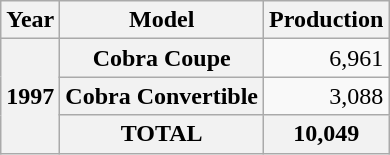<table class=wikitable>
<tr>
<th>Year</th>
<th>Model</th>
<th>Production</th>
</tr>
<tr>
<th rowspan=3>1997</th>
<th align=right>Cobra Coupe</th>
<td align=right>6,961</td>
</tr>
<tr>
<th align=right>Cobra Convertible</th>
<td align=right>3,088</td>
</tr>
<tr>
<th align=right>TOTAL</th>
<th align=right>10,049</th>
</tr>
</table>
